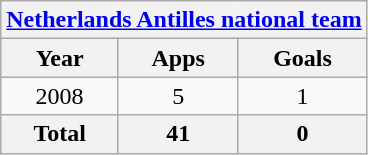<table class="wikitable" style="text-align:center">
<tr>
<th colspan=3><a href='#'>Netherlands Antilles national team</a></th>
</tr>
<tr>
<th>Year</th>
<th>Apps</th>
<th>Goals</th>
</tr>
<tr>
<td>2008</td>
<td>5</td>
<td>1</td>
</tr>
<tr>
<th>Total</th>
<th>41</th>
<th>0</th>
</tr>
</table>
